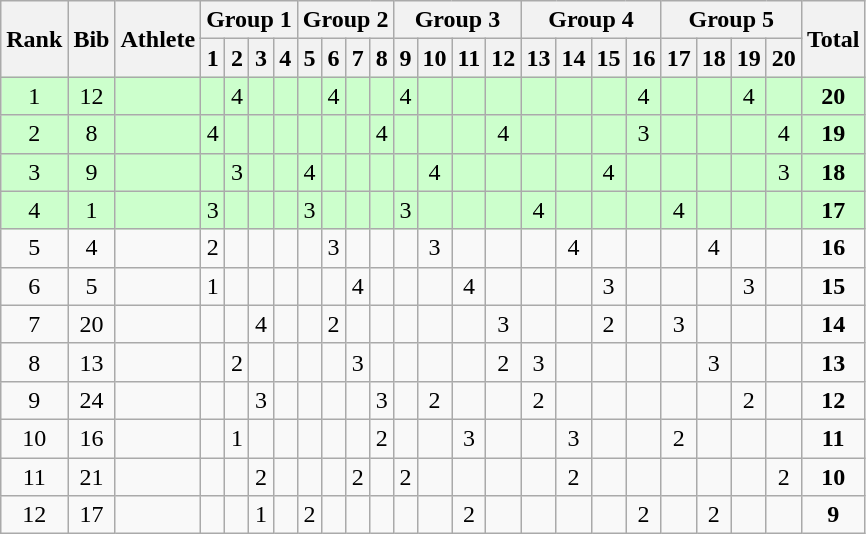<table class="wikitable" style="text-align:center;">
<tr>
<th rowspan=2>Rank</th>
<th rowspan=2>Bib</th>
<th rowspan=2>Athlete</th>
<th colspan=4>Group 1</th>
<th colspan=4>Group 2</th>
<th colspan=4>Group 3</th>
<th colspan=4>Group 4</th>
<th colspan=4>Group 5</th>
<th rowspan=2>Total</th>
</tr>
<tr>
<th>1</th>
<th>2</th>
<th>3</th>
<th>4</th>
<th>5</th>
<th>6</th>
<th>7</th>
<th>8</th>
<th>9</th>
<th>10</th>
<th>11</th>
<th>12</th>
<th>13</th>
<th>14</th>
<th>15</th>
<th>16</th>
<th>17</th>
<th>18</th>
<th>19</th>
<th>20</th>
</tr>
<tr bgcolor=ccffcc>
<td>1</td>
<td>12</td>
<td align=left></td>
<td></td>
<td>4</td>
<td></td>
<td></td>
<td></td>
<td>4</td>
<td></td>
<td></td>
<td>4</td>
<td></td>
<td></td>
<td></td>
<td></td>
<td></td>
<td></td>
<td>4</td>
<td></td>
<td></td>
<td>4</td>
<td></td>
<td><strong>20</strong></td>
</tr>
<tr bgcolor=ccffcc>
<td>2</td>
<td>8</td>
<td align=left></td>
<td>4</td>
<td></td>
<td></td>
<td></td>
<td></td>
<td></td>
<td></td>
<td>4</td>
<td></td>
<td></td>
<td></td>
<td>4</td>
<td></td>
<td></td>
<td></td>
<td>3</td>
<td></td>
<td></td>
<td></td>
<td>4</td>
<td><strong>19</strong></td>
</tr>
<tr bgcolor=ccffcc>
<td>3</td>
<td>9</td>
<td align=left></td>
<td></td>
<td>3</td>
<td></td>
<td></td>
<td>4</td>
<td></td>
<td></td>
<td></td>
<td></td>
<td>4</td>
<td></td>
<td></td>
<td></td>
<td></td>
<td>4</td>
<td></td>
<td></td>
<td></td>
<td></td>
<td>3</td>
<td><strong>18</strong></td>
</tr>
<tr bgcolor=ccffcc>
<td>4</td>
<td>1</td>
<td align=left></td>
<td>3</td>
<td></td>
<td></td>
<td></td>
<td>3</td>
<td></td>
<td></td>
<td></td>
<td>3</td>
<td></td>
<td></td>
<td></td>
<td>4</td>
<td></td>
<td></td>
<td></td>
<td>4</td>
<td></td>
<td></td>
<td></td>
<td><strong>17</strong></td>
</tr>
<tr>
<td>5</td>
<td>4</td>
<td align=left></td>
<td>2</td>
<td></td>
<td></td>
<td></td>
<td></td>
<td>3</td>
<td></td>
<td></td>
<td></td>
<td>3</td>
<td></td>
<td></td>
<td></td>
<td>4</td>
<td></td>
<td></td>
<td></td>
<td>4</td>
<td></td>
<td></td>
<td><strong>16</strong></td>
</tr>
<tr>
<td>6</td>
<td>5</td>
<td align=left></td>
<td>1</td>
<td></td>
<td></td>
<td></td>
<td></td>
<td></td>
<td>4</td>
<td></td>
<td></td>
<td></td>
<td>4</td>
<td></td>
<td></td>
<td></td>
<td>3</td>
<td></td>
<td></td>
<td></td>
<td>3</td>
<td></td>
<td><strong>15</strong></td>
</tr>
<tr>
<td>7</td>
<td>20</td>
<td align=left></td>
<td></td>
<td></td>
<td>4</td>
<td></td>
<td></td>
<td>2</td>
<td></td>
<td></td>
<td></td>
<td></td>
<td></td>
<td>3</td>
<td></td>
<td></td>
<td>2</td>
<td></td>
<td>3</td>
<td></td>
<td></td>
<td></td>
<td><strong>14</strong></td>
</tr>
<tr>
<td>8</td>
<td>13</td>
<td align=left></td>
<td></td>
<td>2</td>
<td></td>
<td></td>
<td></td>
<td></td>
<td>3</td>
<td></td>
<td></td>
<td></td>
<td></td>
<td>2</td>
<td>3</td>
<td></td>
<td></td>
<td></td>
<td></td>
<td>3</td>
<td></td>
<td></td>
<td><strong>13</strong></td>
</tr>
<tr>
<td>9</td>
<td>24</td>
<td align=left></td>
<td></td>
<td></td>
<td>3</td>
<td></td>
<td></td>
<td></td>
<td></td>
<td>3</td>
<td></td>
<td>2</td>
<td></td>
<td></td>
<td>2</td>
<td></td>
<td></td>
<td></td>
<td></td>
<td></td>
<td>2</td>
<td></td>
<td><strong>12</strong></td>
</tr>
<tr>
<td>10</td>
<td>16</td>
<td align=left></td>
<td></td>
<td>1</td>
<td></td>
<td></td>
<td></td>
<td></td>
<td></td>
<td>2</td>
<td></td>
<td></td>
<td>3</td>
<td></td>
<td></td>
<td>3</td>
<td></td>
<td></td>
<td>2</td>
<td></td>
<td></td>
<td></td>
<td><strong>11</strong></td>
</tr>
<tr>
<td>11</td>
<td>21</td>
<td align=left></td>
<td></td>
<td></td>
<td>2</td>
<td></td>
<td></td>
<td></td>
<td>2</td>
<td></td>
<td>2</td>
<td></td>
<td></td>
<td></td>
<td></td>
<td>2</td>
<td></td>
<td></td>
<td></td>
<td></td>
<td></td>
<td>2</td>
<td><strong>10</strong></td>
</tr>
<tr>
<td>12</td>
<td>17</td>
<td align=left></td>
<td></td>
<td></td>
<td>1</td>
<td></td>
<td>2</td>
<td></td>
<td></td>
<td></td>
<td></td>
<td></td>
<td>2</td>
<td></td>
<td></td>
<td></td>
<td></td>
<td>2</td>
<td></td>
<td>2</td>
<td></td>
<td></td>
<td><strong>9</strong></td>
</tr>
</table>
